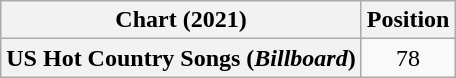<table class="wikitable plainrowheaders" style="text-align:center">
<tr>
<th>Chart (2021)</th>
<th>Position</th>
</tr>
<tr>
<th scope="row">US Hot Country Songs (<em>Billboard</em>)</th>
<td>78</td>
</tr>
</table>
